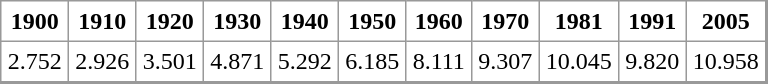<table align="center" rules="all" cellspacing="0" cellpadding="4" style="border: 1px solid #999; border-right: 2px solid #999; border-bottom:2px solid #999">
<tr>
<th>1900</th>
<th>1910</th>
<th>1920</th>
<th>1930</th>
<th>1940</th>
<th>1950</th>
<th>1960</th>
<th>1970</th>
<th>1981</th>
<th>1991</th>
<th>2005</th>
</tr>
<tr>
<td align=center>2.752</td>
<td align=center>2.926</td>
<td align=center>3.501</td>
<td align=center>4.871</td>
<td align=center>5.292</td>
<td align=center>6.185</td>
<td align=center>8.111</td>
<td align=center>9.307</td>
<td align=center>10.045</td>
<td align=center>9.820</td>
<td align=center>10.958</td>
</tr>
</table>
